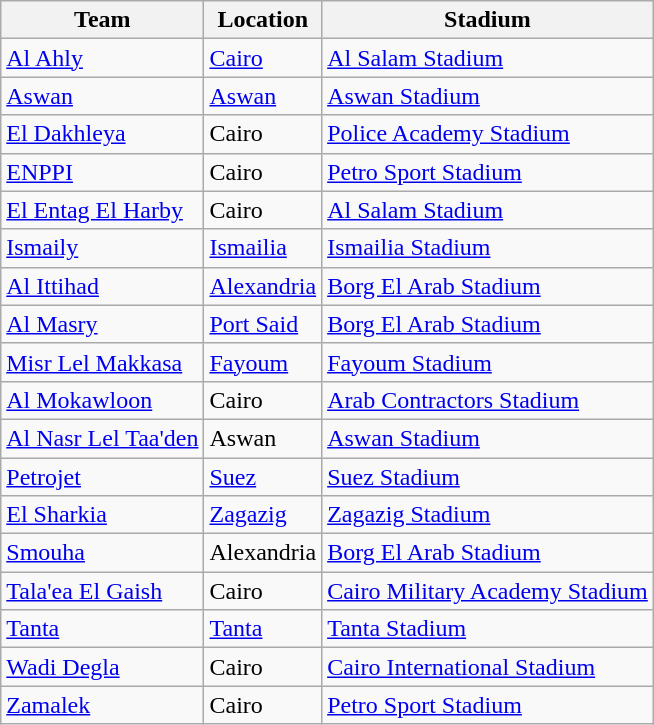<table class="wikitable sortable">
<tr>
<th>Team</th>
<th>Location</th>
<th>Stadium</th>
</tr>
<tr>
<td><a href='#'>Al Ahly</a></td>
<td><a href='#'>Cairo</a></td>
<td><a href='#'>Al Salam Stadium</a></td>
</tr>
<tr>
<td><a href='#'>Aswan</a></td>
<td><a href='#'>Aswan</a></td>
<td><a href='#'>Aswan Stadium</a></td>
</tr>
<tr>
<td><a href='#'>El Dakhleya</a></td>
<td>Cairo</td>
<td><a href='#'>Police Academy Stadium</a></td>
</tr>
<tr>
<td><a href='#'>ENPPI</a></td>
<td>Cairo</td>
<td><a href='#'>Petro Sport Stadium</a></td>
</tr>
<tr>
<td><a href='#'>El Entag El Harby</a></td>
<td>Cairo</td>
<td><a href='#'>Al Salam Stadium</a></td>
</tr>
<tr>
<td><a href='#'>Ismaily</a></td>
<td><a href='#'>Ismailia</a></td>
<td><a href='#'>Ismailia Stadium</a></td>
</tr>
<tr>
<td><a href='#'>Al Ittihad</a></td>
<td><a href='#'>Alexandria</a></td>
<td><a href='#'>Borg El Arab Stadium</a></td>
</tr>
<tr>
<td><a href='#'>Al Masry</a></td>
<td><a href='#'>Port Said</a></td>
<td><a href='#'>Borg El Arab Stadium</a></td>
</tr>
<tr>
<td><a href='#'>Misr Lel Makkasa</a></td>
<td><a href='#'>Fayoum</a></td>
<td><a href='#'>Fayoum Stadium</a></td>
</tr>
<tr>
<td><a href='#'>Al Mokawloon</a></td>
<td>Cairo</td>
<td><a href='#'>Arab Contractors Stadium</a></td>
</tr>
<tr>
<td><a href='#'>Al Nasr Lel Taa'den</a></td>
<td>Aswan</td>
<td><a href='#'>Aswan Stadium</a></td>
</tr>
<tr>
<td><a href='#'>Petrojet</a></td>
<td><a href='#'>Suez</a></td>
<td><a href='#'>Suez Stadium</a></td>
</tr>
<tr>
<td><a href='#'>El Sharkia</a></td>
<td><a href='#'>Zagazig</a></td>
<td><a href='#'>Zagazig Stadium</a></td>
</tr>
<tr>
<td><a href='#'>Smouha</a></td>
<td>Alexandria</td>
<td><a href='#'>Borg El Arab Stadium</a></td>
</tr>
<tr>
<td><a href='#'>Tala'ea El Gaish</a></td>
<td>Cairo</td>
<td><a href='#'>Cairo Military Academy Stadium</a></td>
</tr>
<tr>
<td><a href='#'>Tanta</a></td>
<td><a href='#'>Tanta</a></td>
<td><a href='#'>Tanta Stadium</a></td>
</tr>
<tr>
<td><a href='#'>Wadi Degla</a></td>
<td>Cairo</td>
<td><a href='#'>Cairo International Stadium</a></td>
</tr>
<tr>
<td><a href='#'>Zamalek</a></td>
<td>Cairo</td>
<td><a href='#'>Petro Sport Stadium</a></td>
</tr>
</table>
